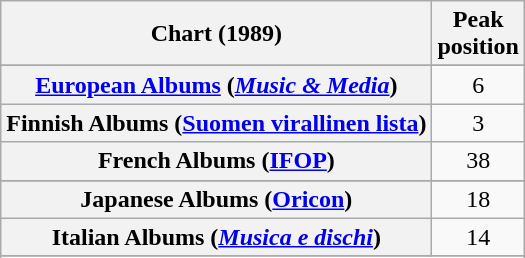<table class="wikitable sortable plainrowheaders" style="text-align:center">
<tr>
<th scope="col">Chart (1989)</th>
<th scope="col">Peak<br>position</th>
</tr>
<tr>
</tr>
<tr>
</tr>
<tr>
</tr>
<tr>
<th scope="row"><a href='#'>European Albums</a> (<em><a href='#'>Music & Media</a></em>)</th>
<td>6</td>
</tr>
<tr>
<th scope="row">Finnish Albums (<a href='#'>Suomen virallinen lista</a>)</th>
<td>3</td>
</tr>
<tr>
<th scope="row">French Albums (<a href='#'>IFOP</a>)</th>
<td>38</td>
</tr>
<tr>
</tr>
<tr>
<th scope="row">Japanese Albums (<a href='#'>Oricon</a>)</th>
<td>18</td>
</tr>
<tr>
<th scope="row">Italian Albums (<em><a href='#'>Musica e dischi</a></em>)</th>
<td>14</td>
</tr>
<tr>
</tr>
<tr>
</tr>
<tr>
</tr>
<tr>
</tr>
<tr>
</tr>
<tr>
</tr>
</table>
